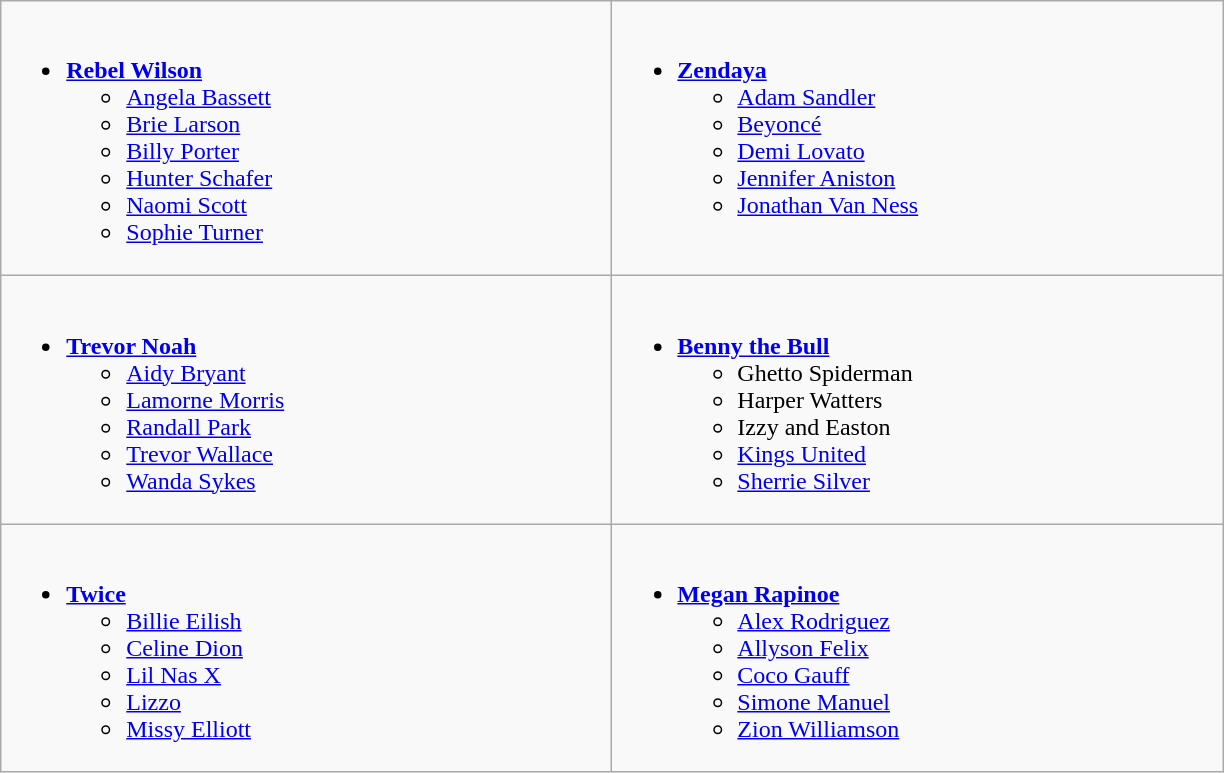<table class=wikitable>
<tr>
<td valign="top" width="400px"><br><ul><li><strong><a href='#'>Rebel Wilson</a></strong><ul><li><a href='#'>Angela Bassett</a></li><li><a href='#'>Brie Larson</a></li><li><a href='#'>Billy Porter</a></li><li><a href='#'>Hunter Schafer</a></li><li><a href='#'>Naomi Scott</a></li><li><a href='#'>Sophie Turner</a></li></ul></li></ul></td>
<td valign="top" width="400px"><br><ul><li><strong><a href='#'>Zendaya</a></strong><ul><li><a href='#'>Adam Sandler</a></li><li><a href='#'>Beyoncé</a></li><li><a href='#'>Demi Lovato</a></li><li><a href='#'>Jennifer Aniston</a></li><li><a href='#'>Jonathan Van Ness</a></li></ul></li></ul></td>
</tr>
<tr>
<td valign="top" width="400px"><br><ul><li><strong><a href='#'>Trevor Noah</a></strong><ul><li><a href='#'>Aidy Bryant</a></li><li><a href='#'>Lamorne Morris</a></li><li><a href='#'>Randall Park</a></li><li><a href='#'>Trevor Wallace</a></li><li><a href='#'>Wanda Sykes</a></li></ul></li></ul></td>
<td valign="top" width="400px"><br><ul><li><strong><a href='#'>Benny the Bull</a></strong><ul><li>Ghetto Spiderman</li><li>Harper Watters</li><li>Izzy and Easton</li><li><a href='#'>Kings United</a></li><li><a href='#'>Sherrie Silver</a></li></ul></li></ul></td>
</tr>
<tr>
<td valign="top" width="400px"><br><ul><li><strong><a href='#'>Twice</a></strong><ul><li><a href='#'>Billie Eilish</a></li><li><a href='#'>Celine Dion</a></li><li><a href='#'>Lil Nas X</a></li><li><a href='#'>Lizzo</a></li><li><a href='#'>Missy Elliott</a></li></ul></li></ul></td>
<td valign="top" width="400px"><br><ul><li><strong><a href='#'>Megan Rapinoe</a></strong><ul><li><a href='#'>Alex Rodriguez</a></li><li><a href='#'>Allyson Felix</a></li><li><a href='#'>Coco Gauff</a></li><li><a href='#'>Simone Manuel</a></li><li><a href='#'>Zion Williamson</a></li></ul></li></ul></td>
</tr>
</table>
